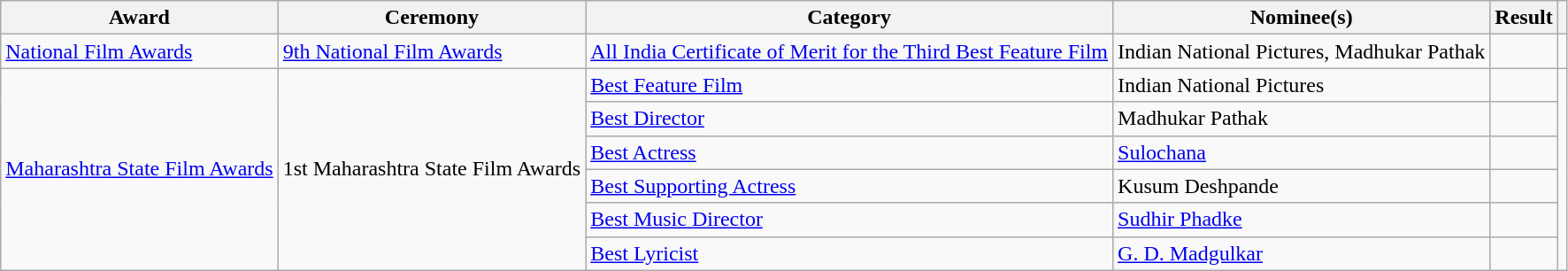<table class="wikitable">
<tr>
<th>Award</th>
<th>Ceremony</th>
<th>Category</th>
<th>Nominee(s)</th>
<th>Result</th>
<th></th>
</tr>
<tr>
<td><a href='#'>National Film Awards</a></td>
<td><a href='#'>9th National Film Awards</a></td>
<td><a href='#'>All India Certificate of Merit for the Third Best Feature Film</a></td>
<td>Indian National Pictures, Madhukar Pathak</td>
<td></td>
<td></td>
</tr>
<tr>
<td rowspan="6"><a href='#'>Maharashtra State Film Awards</a></td>
<td rowspan="6">1st Maharashtra State Film Awards</td>
<td><a href='#'>Best Feature Film</a></td>
<td>Indian National Pictures</td>
<td></td>
<td rowspan="6"></td>
</tr>
<tr>
<td><a href='#'>Best Director</a></td>
<td>Madhukar Pathak</td>
<td></td>
</tr>
<tr>
<td><a href='#'>Best Actress</a></td>
<td><a href='#'>Sulochana</a></td>
<td></td>
</tr>
<tr>
<td><a href='#'>Best Supporting Actress</a></td>
<td>Kusum Deshpande</td>
<td></td>
</tr>
<tr>
<td><a href='#'>Best Music Director</a></td>
<td><a href='#'>Sudhir Phadke</a></td>
<td></td>
</tr>
<tr>
<td><a href='#'>Best Lyricist</a></td>
<td><a href='#'>G. D. Madgulkar</a></td>
<td></td>
</tr>
</table>
